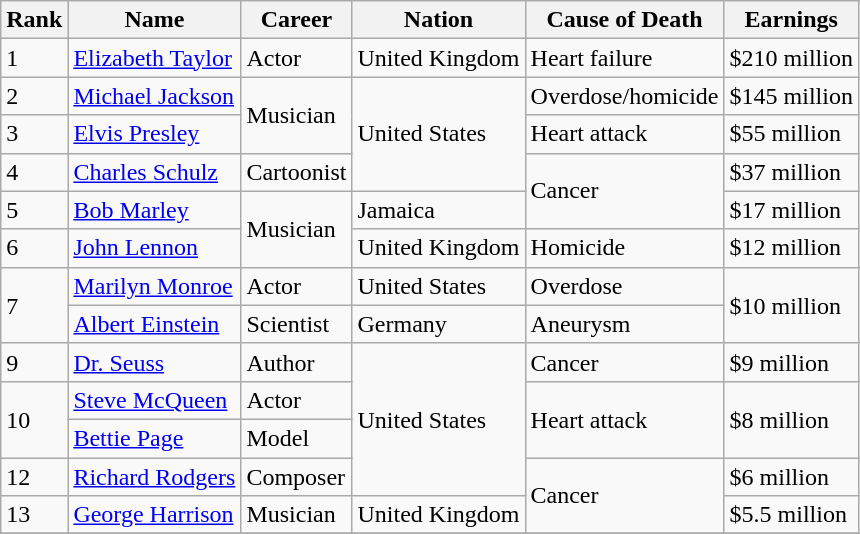<table class="wikitable sortable" border="1">
<tr>
<th scope="col">Rank</th>
<th scope="col">Name</th>
<th scope="col">Career</th>
<th scope="col">Nation</th>
<th>Cause of Death</th>
<th scope="col">Earnings</th>
</tr>
<tr>
<td>1</td>
<td><a href='#'>Elizabeth Taylor</a></td>
<td>Actor</td>
<td>United Kingdom</td>
<td>Heart failure</td>
<td>$210 million</td>
</tr>
<tr>
<td>2</td>
<td><a href='#'>Michael Jackson</a></td>
<td rowspan="2">Musician</td>
<td rowspan="3">United States</td>
<td>Overdose/homicide</td>
<td>$145 million</td>
</tr>
<tr>
<td>3</td>
<td><a href='#'>Elvis Presley</a></td>
<td>Heart attack</td>
<td>$55 million</td>
</tr>
<tr>
<td>4</td>
<td><a href='#'>Charles Schulz</a></td>
<td>Cartoonist</td>
<td rowspan="2">Cancer</td>
<td>$37 million</td>
</tr>
<tr>
<td>5</td>
<td><a href='#'>Bob Marley</a></td>
<td rowspan="2">Musician</td>
<td>Jamaica</td>
<td>$17 million</td>
</tr>
<tr>
<td>6</td>
<td><a href='#'>John Lennon</a></td>
<td>United Kingdom</td>
<td>Homicide</td>
<td>$12 million</td>
</tr>
<tr>
<td rowspan="2">7</td>
<td><a href='#'>Marilyn Monroe</a></td>
<td>Actor</td>
<td>United States</td>
<td>Overdose</td>
<td rowspan="2">$10 million</td>
</tr>
<tr>
<td><a href='#'>Albert Einstein</a></td>
<td>Scientist</td>
<td>Germany</td>
<td>Aneurysm</td>
</tr>
<tr>
<td>9</td>
<td><a href='#'>Dr. Seuss</a></td>
<td>Author</td>
<td rowspan="4">United States</td>
<td>Cancer</td>
<td>$9 million</td>
</tr>
<tr>
<td rowspan="2">10</td>
<td><a href='#'>Steve McQueen</a></td>
<td>Actor</td>
<td rowspan="2">Heart attack</td>
<td rowspan="2">$8 million</td>
</tr>
<tr>
<td><a href='#'>Bettie Page</a></td>
<td>Model</td>
</tr>
<tr>
<td>12</td>
<td><a href='#'>Richard Rodgers</a></td>
<td>Composer</td>
<td rowspan="2">Cancer</td>
<td>$6 million</td>
</tr>
<tr>
<td>13</td>
<td><a href='#'>George Harrison</a></td>
<td>Musician</td>
<td>United Kingdom</td>
<td>$5.5 million</td>
</tr>
<tr>
</tr>
</table>
